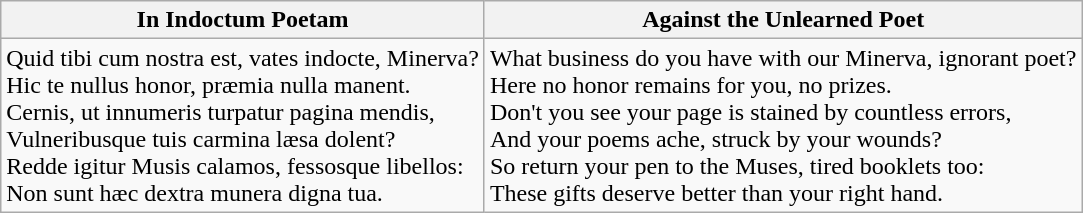<table class="wikitable">
<tr>
<th>In Indoctum Poetam</th>
<th>Against the Unlearned Poet</th>
</tr>
<tr>
<td>Quid tibi cum nostra est, vates indocte, Minerva?<br>Hic te nullus honor, præmia nulla manent.<br>Cernis, ut innumeris turpatur pagina mendis,<br>Vulneribusque tuis carmina læsa dolent?<br>Redde igitur Musis calamos, fessosque libellos:<br>Non sunt hæc dextra munera digna tua.</td>
<td>What business do you have with our Minerva, ignorant poet?<br>Here no honor remains for you, no prizes.<br>Don't you see your page is stained by countless errors,<br>And your poems ache, struck by your wounds?<br>So return your pen to the Muses, tired booklets too:<br>These gifts deserve better than your right hand.</td>
</tr>
</table>
